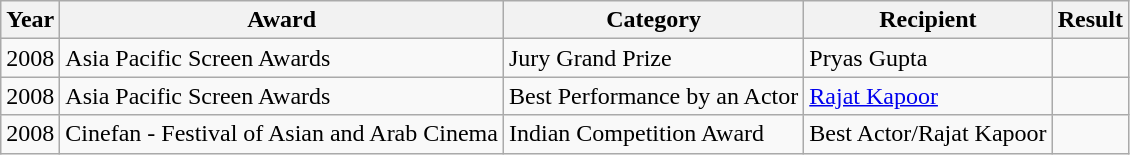<table class="wikitable">
<tr>
<th>Year</th>
<th>Award</th>
<th>Category</th>
<th>Recipient</th>
<th>Result</th>
</tr>
<tr>
<td>2008</td>
<td>Asia Pacific Screen Awards</td>
<td>Jury Grand Prize</td>
<td>Pryas Gupta</td>
<td></td>
</tr>
<tr>
<td>2008</td>
<td>Asia Pacific Screen Awards</td>
<td>Best Performance by an Actor</td>
<td><a href='#'>Rajat Kapoor</a></td>
<td></td>
</tr>
<tr>
<td>2008</td>
<td>Cinefan - Festival of Asian and Arab Cinema</td>
<td>Indian Competition Award</td>
<td>Best Actor/Rajat Kapoor</td>
<td></td>
</tr>
</table>
